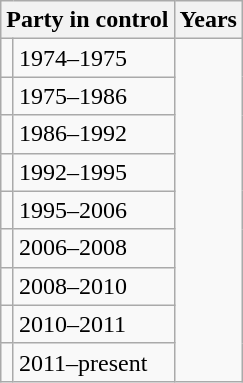<table class="wikitable">
<tr>
<th colspan=2>Party in control</th>
<th>Years</th>
</tr>
<tr>
<td></td>
<td>1974–1975</td>
</tr>
<tr>
<td></td>
<td>1975–1986</td>
</tr>
<tr>
<td></td>
<td>1986–1992</td>
</tr>
<tr>
<td></td>
<td>1992–1995</td>
</tr>
<tr>
<td></td>
<td>1995–2006</td>
</tr>
<tr>
<td></td>
<td>2006–2008</td>
</tr>
<tr>
<td></td>
<td>2008–2010</td>
</tr>
<tr>
<td></td>
<td>2010–2011</td>
</tr>
<tr>
<td></td>
<td>2011–present</td>
</tr>
</table>
